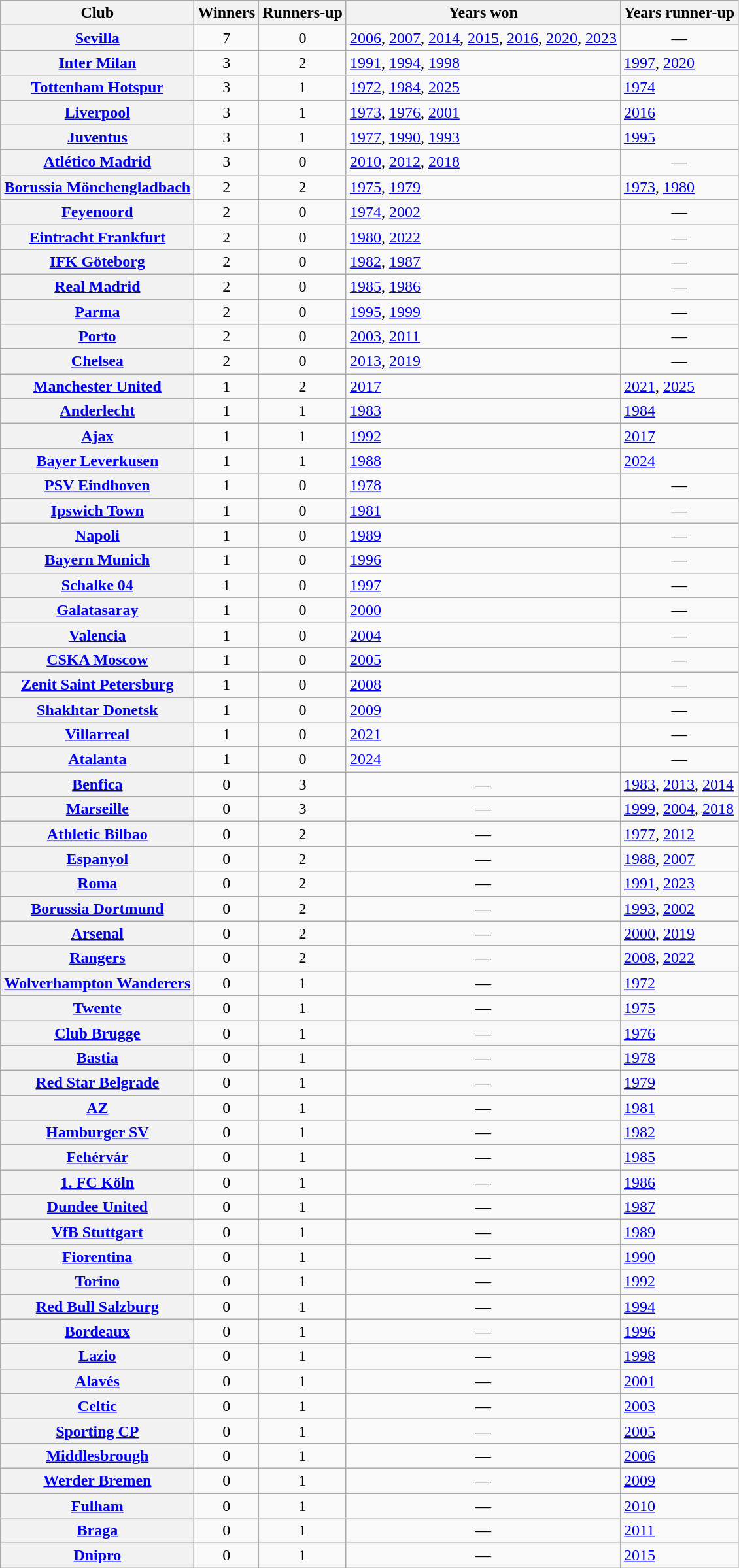<table class="wikitable plainrowheaders sortable">
<tr>
<th scope=col>Club</th>
<th scope=col>Winners</th>
<th scope=col>Runners-up</th>
<th scope=col class="unsortable">Years won</th>
<th scope=col class="unsortable">Years runner-up</th>
</tr>
<tr>
<th scope=row> <a href='#'>Sevilla</a></th>
<td align=center>7</td>
<td align=center>0</td>
<td><a href='#'>2006</a>, <a href='#'>2007</a>, <a href='#'>2014</a>, <a href='#'>2015</a>, <a href='#'>2016</a>, <a href='#'>2020</a>, <a href='#'>2023</a></td>
<td align=center>—</td>
</tr>
<tr>
<th scope=row> <a href='#'>Inter Milan</a></th>
<td align=center>3</td>
<td align=center>2</td>
<td><a href='#'>1991</a>, <a href='#'>1994</a>, <a href='#'>1998</a></td>
<td><a href='#'>1997</a>, <a href='#'>2020</a></td>
</tr>
<tr>
<th scope=row> <a href='#'>Tottenham Hotspur</a></th>
<td align=center>3</td>
<td align=center>1</td>
<td><a href='#'>1972</a>, <a href='#'>1984</a>, <a href='#'>2025</a></td>
<td><a href='#'>1974</a></td>
</tr>
<tr>
<th scope="row"> <a href='#'>Liverpool</a></th>
<td align="center">3</td>
<td align="center">1</td>
<td><a href='#'>1973</a>, <a href='#'>1976</a>, <a href='#'>2001</a></td>
<td><a href='#'>2016</a></td>
</tr>
<tr>
<th scope=row> <a href='#'>Juventus</a></th>
<td align=center>3</td>
<td align=center>1</td>
<td><a href='#'>1977</a>, <a href='#'>1990</a>, <a href='#'>1993</a></td>
<td><a href='#'>1995</a></td>
</tr>
<tr>
<th scope=row> <a href='#'>Atlético Madrid</a></th>
<td align=center>3</td>
<td align=center>0</td>
<td><a href='#'>2010</a>, <a href='#'>2012</a>, <a href='#'>2018</a></td>
<td align=center>—</td>
</tr>
<tr>
<th scope=row> <a href='#'>Borussia Mönchengladbach</a></th>
<td align=center>2</td>
<td align=center>2</td>
<td><a href='#'>1975</a>, <a href='#'>1979</a></td>
<td><a href='#'>1973</a>, <a href='#'>1980</a></td>
</tr>
<tr>
<th scope="row"> <a href='#'>Feyenoord</a></th>
<td align="center">2</td>
<td align="center">0</td>
<td><a href='#'>1974</a>, <a href='#'>2002</a></td>
<td align="center">—</td>
</tr>
<tr>
<th scope=row> <a href='#'>Eintracht Frankfurt</a></th>
<td align=center>2</td>
<td align=center>0</td>
<td><a href='#'>1980</a>, <a href='#'>2022</a></td>
<td align=center>—</td>
</tr>
<tr>
<th scope="row"> <a href='#'>IFK Göteborg</a></th>
<td align="center">2</td>
<td align="center">0</td>
<td><a href='#'>1982</a>, <a href='#'>1987</a></td>
<td align="center">—</td>
</tr>
<tr>
<th scope=row> <a href='#'>Real Madrid</a></th>
<td align=center>2</td>
<td align=center>0</td>
<td><a href='#'>1985</a>, <a href='#'>1986</a></td>
<td align=center>—</td>
</tr>
<tr>
<th scope=row> <a href='#'>Parma</a></th>
<td align=center>2</td>
<td align=center>0</td>
<td><a href='#'>1995</a>, <a href='#'>1999</a></td>
<td align=center>—</td>
</tr>
<tr>
<th scope=row> <a href='#'>Porto</a></th>
<td align=center>2</td>
<td align=center>0</td>
<td><a href='#'>2003</a>, <a href='#'>2011</a></td>
<td align=center>—</td>
</tr>
<tr>
<th scope=row> <a href='#'>Chelsea</a></th>
<td align=center>2</td>
<td align=center>0</td>
<td><a href='#'>2013</a>, <a href='#'>2019</a></td>
<td align=center>—</td>
</tr>
<tr>
<th scope=row> <a href='#'>Manchester United</a></th>
<td align=center>1</td>
<td align=center>2</td>
<td><a href='#'>2017</a></td>
<td><a href='#'>2021</a>, <a href='#'>2025</a></td>
</tr>
<tr>
<th scope=row> <a href='#'>Anderlecht</a></th>
<td align=center>1</td>
<td align=center>1</td>
<td><a href='#'>1983</a></td>
<td><a href='#'>1984</a></td>
</tr>
<tr>
<th scope=row> <a href='#'>Ajax</a></th>
<td align=center>1</td>
<td align=center>1</td>
<td><a href='#'>1992</a></td>
<td><a href='#'>2017</a></td>
</tr>
<tr>
<th scope=row> <a href='#'>Bayer Leverkusen</a></th>
<td align=center>1</td>
<td align=center>1</td>
<td><a href='#'>1988</a></td>
<td><a href='#'>2024</a></td>
</tr>
<tr>
<th scope=row> <a href='#'>PSV Eindhoven</a></th>
<td align=center>1</td>
<td align=center>0</td>
<td><a href='#'>1978</a></td>
<td align=center>—</td>
</tr>
<tr>
<th scope=row> <a href='#'>Ipswich Town</a></th>
<td align=center>1</td>
<td align=center>0</td>
<td><a href='#'>1981</a></td>
<td align=center>—</td>
</tr>
<tr>
<th scope=row> <a href='#'>Napoli</a></th>
<td align=center>1</td>
<td align=center>0</td>
<td><a href='#'>1989</a></td>
<td align=center>—</td>
</tr>
<tr>
<th scope=row> <a href='#'>Bayern Munich</a></th>
<td align=center>1</td>
<td align=center>0</td>
<td><a href='#'>1996</a></td>
<td align=center>—</td>
</tr>
<tr>
<th scope=row> <a href='#'>Schalke 04</a></th>
<td align=center>1</td>
<td align=center>0</td>
<td><a href='#'>1997</a></td>
<td align=center>—</td>
</tr>
<tr>
<th scope=row> <a href='#'>Galatasaray</a></th>
<td align=center>1</td>
<td align=center>0</td>
<td><a href='#'>2000</a></td>
<td align=center>—</td>
</tr>
<tr>
<th scope=row> <a href='#'>Valencia</a></th>
<td align=center>1</td>
<td align=center>0</td>
<td><a href='#'>2004</a></td>
<td align=center>—</td>
</tr>
<tr>
<th scope=row> <a href='#'>CSKA Moscow</a></th>
<td align=center>1</td>
<td align=center>0</td>
<td><a href='#'>2005</a></td>
<td align=center>—</td>
</tr>
<tr>
<th scope=row> <a href='#'>Zenit Saint Petersburg</a></th>
<td align=center>1</td>
<td align=center>0</td>
<td><a href='#'>2008</a></td>
<td align=center>—</td>
</tr>
<tr>
<th scope=row> <a href='#'>Shakhtar Donetsk</a></th>
<td align=center>1</td>
<td align=center>0</td>
<td><a href='#'>2009</a></td>
<td align=center>—</td>
</tr>
<tr>
<th scope=row> <a href='#'>Villarreal</a></th>
<td align=center>1</td>
<td align=center>0</td>
<td><a href='#'>2021</a></td>
<td align=center>—</td>
</tr>
<tr>
<th scope=row> <a href='#'>Atalanta</a></th>
<td align=center>1</td>
<td align=center>0</td>
<td><a href='#'>2024</a></td>
<td align=center>—</td>
</tr>
<tr>
<th scope=row> <a href='#'>Benfica</a></th>
<td align=center>0</td>
<td align=center>3</td>
<td align=center>—</td>
<td><a href='#'>1983</a>, <a href='#'>2013</a>, <a href='#'>2014</a></td>
</tr>
<tr>
<th scope=row> <a href='#'>Marseille</a></th>
<td align=center>0</td>
<td align=center>3</td>
<td align=center>—</td>
<td><a href='#'>1999</a>, <a href='#'>2004</a>, <a href='#'>2018</a></td>
</tr>
<tr>
<th scope="row"> <a href='#'>Athletic Bilbao</a></th>
<td align="center">0</td>
<td align="center">2</td>
<td align="center">—</td>
<td><a href='#'>1977</a>, <a href='#'>2012</a></td>
</tr>
<tr>
<th scope="row"> <a href='#'>Espanyol</a></th>
<td align="center">0</td>
<td align="center">2</td>
<td align="center">—</td>
<td><a href='#'>1988</a>, <a href='#'>2007</a></td>
</tr>
<tr>
<th scope=row> <a href='#'>Roma</a></th>
<td align=center>0</td>
<td align=center>2</td>
<td align=center>—</td>
<td><a href='#'>1991</a>, <a href='#'>2023</a></td>
</tr>
<tr>
<th scope="row"> <a href='#'>Borussia Dortmund</a></th>
<td align="center">0</td>
<td align="center">2</td>
<td align="center">—</td>
<td><a href='#'>1993</a>, <a href='#'>2002</a></td>
</tr>
<tr>
<th scope=row> <a href='#'>Arsenal</a></th>
<td align=center>0</td>
<td align=center>2</td>
<td align=center>—</td>
<td><a href='#'>2000</a>, <a href='#'>2019</a></td>
</tr>
<tr>
<th scope=row> <a href='#'>Rangers</a></th>
<td align=center>0</td>
<td align=center>2</td>
<td align=center>—</td>
<td><a href='#'>2008</a>, <a href='#'>2022</a></td>
</tr>
<tr>
<th scope=row> <a href='#'>Wolverhampton Wanderers</a></th>
<td align=center>0</td>
<td align=center>1</td>
<td align=center>—</td>
<td><a href='#'>1972</a></td>
</tr>
<tr>
<th scope=row> <a href='#'>Twente</a></th>
<td align=center>0</td>
<td align=center>1</td>
<td align=center>—</td>
<td><a href='#'>1975</a></td>
</tr>
<tr>
<th scope=row> <a href='#'>Club Brugge</a></th>
<td align=center>0</td>
<td align=center>1</td>
<td align=center>—</td>
<td><a href='#'>1976</a></td>
</tr>
<tr>
<th scope=row> <a href='#'>Bastia</a></th>
<td align=center>0</td>
<td align=center>1</td>
<td align=center>—</td>
<td><a href='#'>1978</a></td>
</tr>
<tr>
<th scope=row> <a href='#'>Red Star Belgrade</a></th>
<td align=center>0</td>
<td align=center>1</td>
<td align=center>—</td>
<td><a href='#'>1979</a></td>
</tr>
<tr>
<th scope=row> <a href='#'>AZ</a></th>
<td align=center>0</td>
<td align=center>1</td>
<td align=center>—</td>
<td><a href='#'>1981</a></td>
</tr>
<tr>
<th scope=row> <a href='#'>Hamburger SV</a></th>
<td align=center>0</td>
<td align=center>1</td>
<td align=center>—</td>
<td><a href='#'>1982</a></td>
</tr>
<tr>
<th scope=row> <a href='#'>Fehérvár</a></th>
<td align=center>0</td>
<td align=center>1</td>
<td align=center>—</td>
<td><a href='#'>1985</a></td>
</tr>
<tr>
<th scope=row> <a href='#'>1. FC Köln</a></th>
<td align=center>0</td>
<td align=center>1</td>
<td align=center>—</td>
<td><a href='#'>1986</a></td>
</tr>
<tr>
<th scope=row> <a href='#'>Dundee United</a></th>
<td align=center>0</td>
<td align=center>1</td>
<td align=center>—</td>
<td><a href='#'>1987</a></td>
</tr>
<tr>
<th scope=row> <a href='#'>VfB Stuttgart</a></th>
<td align=center>0</td>
<td align=center>1</td>
<td align=center>—</td>
<td><a href='#'>1989</a></td>
</tr>
<tr>
<th scope=row> <a href='#'>Fiorentina</a></th>
<td align=center>0</td>
<td align=center>1</td>
<td align=center>—</td>
<td><a href='#'>1990</a></td>
</tr>
<tr>
<th scope=row> <a href='#'>Torino</a></th>
<td align=center>0</td>
<td align=center>1</td>
<td align=center>—</td>
<td><a href='#'>1992</a></td>
</tr>
<tr>
<th scope=row> <a href='#'>Red Bull Salzburg</a></th>
<td align=center>0</td>
<td align=center>1</td>
<td align=center>—</td>
<td><a href='#'>1994</a></td>
</tr>
<tr>
<th scope=row> <a href='#'>Bordeaux</a></th>
<td align=center>0</td>
<td align=center>1</td>
<td align=center>—</td>
<td><a href='#'>1996</a></td>
</tr>
<tr>
<th scope=row> <a href='#'>Lazio</a></th>
<td align=center>0</td>
<td align=center>1</td>
<td align=center>—</td>
<td><a href='#'>1998</a></td>
</tr>
<tr>
<th scope=row> <a href='#'>Alavés</a></th>
<td align=center>0</td>
<td align=center>1</td>
<td align=center>—</td>
<td><a href='#'>2001</a></td>
</tr>
<tr>
<th scope=row> <a href='#'>Celtic</a></th>
<td align=center>0</td>
<td align=center>1</td>
<td align=center>—</td>
<td><a href='#'>2003</a></td>
</tr>
<tr>
<th scope=row> <a href='#'>Sporting CP</a></th>
<td align=center>0</td>
<td align=center>1</td>
<td align=center>—</td>
<td><a href='#'>2005</a></td>
</tr>
<tr>
<th scope=row> <a href='#'>Middlesbrough</a></th>
<td align=center>0</td>
<td align=center>1</td>
<td align=center>—</td>
<td><a href='#'>2006</a></td>
</tr>
<tr>
<th scope=row> <a href='#'>Werder Bremen</a></th>
<td align=center>0</td>
<td align=center>1</td>
<td align=center>—</td>
<td><a href='#'>2009</a></td>
</tr>
<tr>
<th scope=row> <a href='#'>Fulham</a></th>
<td align=center>0</td>
<td align=center>1</td>
<td align=center>—</td>
<td><a href='#'>2010</a></td>
</tr>
<tr>
<th scope=row> <a href='#'>Braga</a></th>
<td align=center>0</td>
<td align=center>1</td>
<td align=center>—</td>
<td><a href='#'>2011</a></td>
</tr>
<tr>
<th scope=row> <a href='#'>Dnipro</a></th>
<td align=center>0</td>
<td align=center>1</td>
<td align=center>—</td>
<td><a href='#'>2015</a></td>
</tr>
</table>
